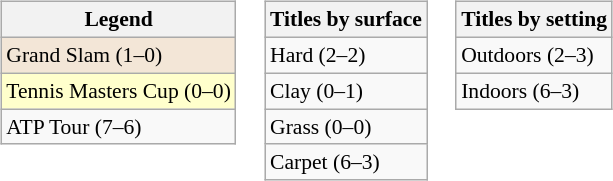<table>
<tr valign=top>
<td><br><table class=wikitable style=font-size:90%>
<tr>
<th>Legend</th>
</tr>
<tr style="background:#f3e6d7;">
<td>Grand Slam (1–0)</td>
</tr>
<tr style="background:#ffc;">
<td>Tennis Masters Cup (0–0)</td>
</tr>
<tr>
<td>ATP Tour (7–6)</td>
</tr>
</table>
</td>
<td><br><table class=wikitable style=font-size:90%>
<tr>
<th>Titles by surface</th>
</tr>
<tr>
<td>Hard (2–2)</td>
</tr>
<tr>
<td>Clay (0–1)</td>
</tr>
<tr>
<td>Grass (0–0)</td>
</tr>
<tr>
<td>Carpet (6–3)</td>
</tr>
</table>
</td>
<td><br><table class=wikitable style=font-size:90%>
<tr>
<th>Titles by setting</th>
</tr>
<tr>
<td>Outdoors (2–3)</td>
</tr>
<tr>
<td>Indoors (6–3)</td>
</tr>
</table>
</td>
</tr>
</table>
